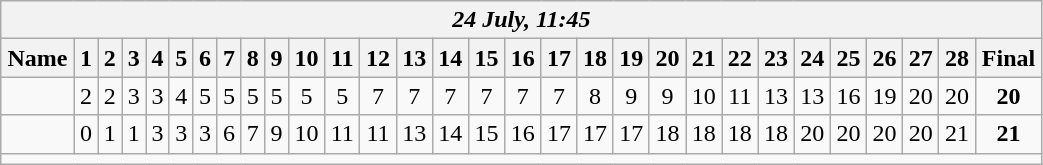<table class=wikitable style="text-align:center; width: 55%">
<tr>
<th colspan=34><em>24 July, 11:45</em></th>
</tr>
<tr>
<th>Name</th>
<th>1</th>
<th>2</th>
<th>3</th>
<th>4</th>
<th>5</th>
<th>6</th>
<th>7</th>
<th>8</th>
<th>9</th>
<th>10</th>
<th>11</th>
<th>12</th>
<th>13</th>
<th>14</th>
<th>15</th>
<th>16</th>
<th>17</th>
<th>18</th>
<th>19</th>
<th>20</th>
<th>21</th>
<th>22</th>
<th>23</th>
<th>24</th>
<th>25</th>
<th>26</th>
<th>27</th>
<th>28</th>
<th>Final</th>
</tr>
<tr>
<td align=left></td>
<td>2</td>
<td>2</td>
<td>3</td>
<td>3</td>
<td>4</td>
<td>5</td>
<td>5</td>
<td>5</td>
<td>5</td>
<td>5</td>
<td>5</td>
<td>7</td>
<td>7</td>
<td>7</td>
<td>7</td>
<td>7</td>
<td>7</td>
<td>8</td>
<td>9</td>
<td>9</td>
<td>10</td>
<td>11</td>
<td>13</td>
<td>13</td>
<td>16</td>
<td>19</td>
<td>20</td>
<td>20</td>
<td><strong>20</strong></td>
</tr>
<tr>
<td align=left><strong></strong></td>
<td>0</td>
<td>1</td>
<td>1</td>
<td>3</td>
<td>3</td>
<td>3</td>
<td>6</td>
<td>7</td>
<td>9</td>
<td>10</td>
<td>11</td>
<td>11</td>
<td>13</td>
<td>14</td>
<td>15</td>
<td>16</td>
<td>17</td>
<td>17</td>
<td>17</td>
<td>18</td>
<td>18</td>
<td>18</td>
<td>18</td>
<td>20</td>
<td>20</td>
<td>20</td>
<td>20</td>
<td>21</td>
<td><strong>21</strong></td>
</tr>
<tr>
<td colspan=34></td>
</tr>
</table>
